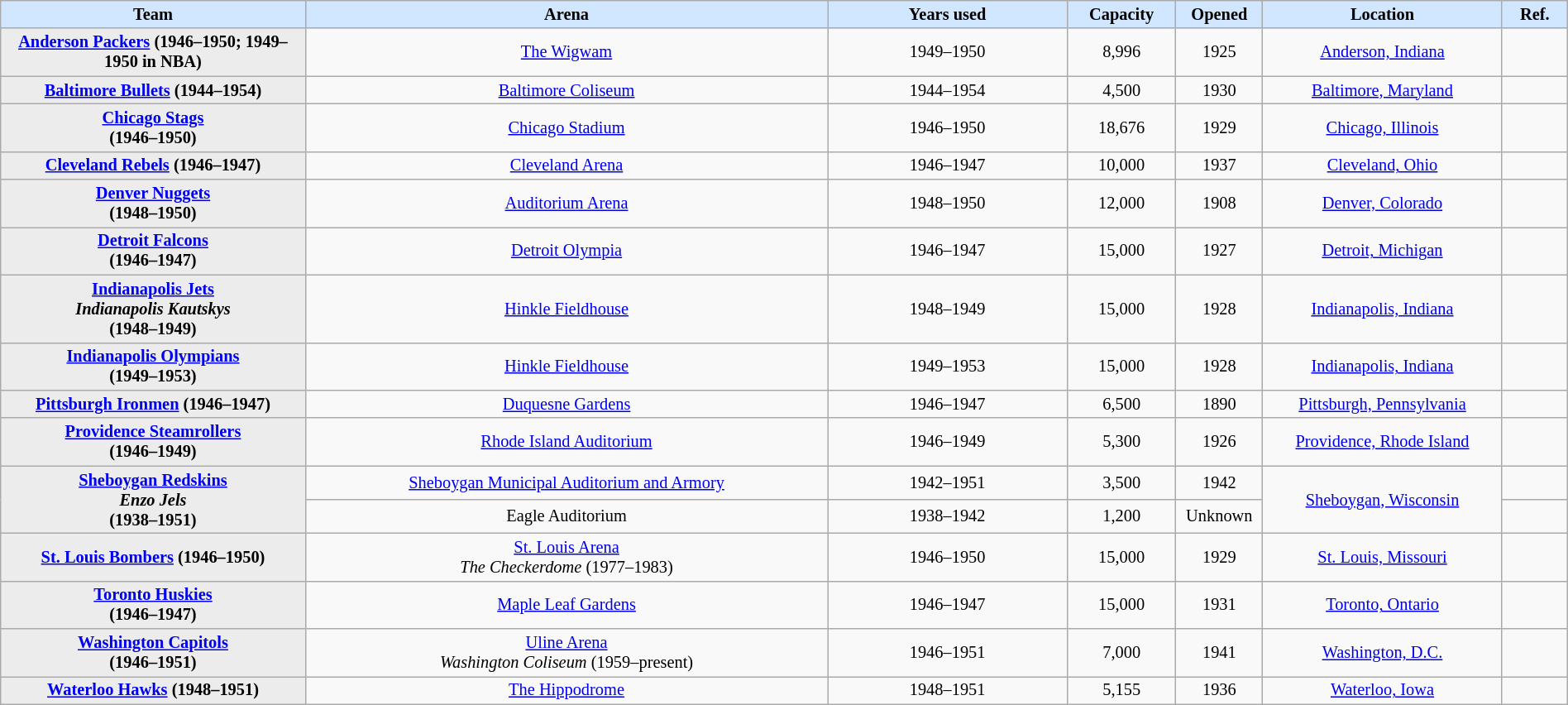<table class="wikitable" style="font-size: 85%; text-align: center; width: 100%;">
<tr>
<th style="width:14%; background: #D0E7FF;">Team</th>
<th style="width:24%; background: #D0E7FF;">Arena</th>
<th style="width:11%;background: #D0E7FF;">Years used</th>
<th style="width:5%; background: #D0E7FF;">Capacity</th>
<th style="width:2%;background: #D0E7FF;">Opened</th>
<th style="width:11%; background: #D0E7FF;">Location</th>
<th style="width:3%; background: #D0E7FF;">Ref.</th>
</tr>
<tr>
<th style="background: #ececec;"><a href='#'>Anderson Packers</a> (1946–1950; 1949–1950 in NBA)</th>
<td><a href='#'>The Wigwam</a></td>
<td>1949–1950</td>
<td>8,996</td>
<td>1925</td>
<td><a href='#'>Anderson, Indiana</a></td>
<td align="center"></td>
</tr>
<tr>
<th style="background: #ececec;"><a href='#'>Baltimore Bullets</a> (1944–1954)</th>
<td><a href='#'>Baltimore Coliseum</a></td>
<td>1944–1954</td>
<td>4,500</td>
<td>1930</td>
<td><a href='#'>Baltimore, Maryland</a></td>
<td></td>
</tr>
<tr>
<th style="background: #ececec;"><a href='#'>Chicago Stags</a><br>(1946–1950)</th>
<td><a href='#'>Chicago Stadium</a></td>
<td>1946–1950</td>
<td>18,676</td>
<td>1929</td>
<td><a href='#'>Chicago, Illinois</a></td>
<td></td>
</tr>
<tr>
<th style="background: #ececec;"><a href='#'>Cleveland Rebels</a> (1946–1947)</th>
<td><a href='#'>Cleveland Arena</a></td>
<td>1946–1947</td>
<td>10,000</td>
<td>1937</td>
<td><a href='#'>Cleveland, Ohio</a></td>
<td></td>
</tr>
<tr>
<th style="background: #ececec;"><a href='#'>Denver Nuggets</a><br>(1948–1950)</th>
<td><a href='#'>Auditorium Arena</a></td>
<td>1948–1950</td>
<td>12,000</td>
<td>1908</td>
<td><a href='#'>Denver, Colorado</a></td>
<td></td>
</tr>
<tr>
<th style="background: #ececec;"><a href='#'>Detroit Falcons</a><br>(1946–1947)</th>
<td><a href='#'>Detroit Olympia</a></td>
<td>1946–1947</td>
<td>15,000</td>
<td>1927</td>
<td><a href='#'>Detroit, Michigan</a></td>
<td align="center"></td>
</tr>
<tr>
<th style="background: #ececec;"><a href='#'>Indianapolis Jets</a><br><em>Indianapolis Kautskys</em><br>(1948–1949)</th>
<td><a href='#'>Hinkle Fieldhouse</a></td>
<td>1948–1949</td>
<td>15,000</td>
<td>1928</td>
<td><a href='#'>Indianapolis, Indiana</a></td>
<td></td>
</tr>
<tr>
<th style="background: #ececec;"><a href='#'>Indianapolis Olympians</a><br>(1949–1953)</th>
<td><a href='#'>Hinkle Fieldhouse</a></td>
<td>1949–1953</td>
<td>15,000</td>
<td>1928</td>
<td><a href='#'>Indianapolis, Indiana</a></td>
<td></td>
</tr>
<tr>
<th style="background: #ececec;"><a href='#'>Pittsburgh Ironmen</a> (1946–1947)</th>
<td><a href='#'>Duquesne Gardens</a></td>
<td>1946–1947</td>
<td>6,500</td>
<td>1890</td>
<td><a href='#'>Pittsburgh, Pennsylvania</a></td>
<td></td>
</tr>
<tr>
<th style="background: #ececec;"><a href='#'>Providence Steamrollers</a><br>(1946–1949)</th>
<td><a href='#'>Rhode Island Auditorium</a></td>
<td>1946–1949</td>
<td>5,300</td>
<td>1926</td>
<td><a href='#'>Providence, Rhode Island</a></td>
<td></td>
</tr>
<tr>
<th style="background: #ececec;" rowspan=2><a href='#'>Sheboygan Redskins</a><br><em>Enzo Jels</em><br>(1938–1951)</th>
<td><a href='#'>Sheboygan Municipal Auditorium and Armory</a></td>
<td>1942–1951</td>
<td>3,500</td>
<td>1942</td>
<td rowspan=2><a href='#'>Sheboygan, Wisconsin</a></td>
<td></td>
</tr>
<tr>
<td>Eagle Auditorium</td>
<td>1938–1942</td>
<td>1,200</td>
<td>Unknown</td>
<td></td>
</tr>
<tr>
<th style="background: #ececec;"><a href='#'>St. Louis Bombers</a> (1946–1950)</th>
<td><a href='#'>St. Louis Arena</a><br><em>The Checkerdome</em> (1977–1983)</td>
<td>1946–1950</td>
<td>15,000</td>
<td>1929</td>
<td><a href='#'>St. Louis, Missouri</a></td>
<td></td>
</tr>
<tr>
<th style="background: #ececec;"><a href='#'>Toronto Huskies</a><br>(1946–1947)</th>
<td><a href='#'>Maple Leaf Gardens</a></td>
<td>1946–1947</td>
<td>15,000</td>
<td>1931</td>
<td><a href='#'>Toronto, Ontario</a></td>
<td></td>
</tr>
<tr>
<th style="background: #ececec;"><a href='#'>Washington Capitols</a><br>(1946–1951)</th>
<td><a href='#'>Uline Arena</a><br><em>Washington Coliseum</em> (1959–present)</td>
<td>1946–1951</td>
<td>7,000</td>
<td>1941</td>
<td><a href='#'>Washington, D.C.</a></td>
<td></td>
</tr>
<tr>
<th style="background: #ececec;"><a href='#'>Waterloo Hawks</a> (1948–1951)</th>
<td><a href='#'>The Hippodrome</a></td>
<td>1948–1951</td>
<td>5,155</td>
<td>1936</td>
<td><a href='#'>Waterloo, Iowa</a></td>
<td></td>
</tr>
</table>
